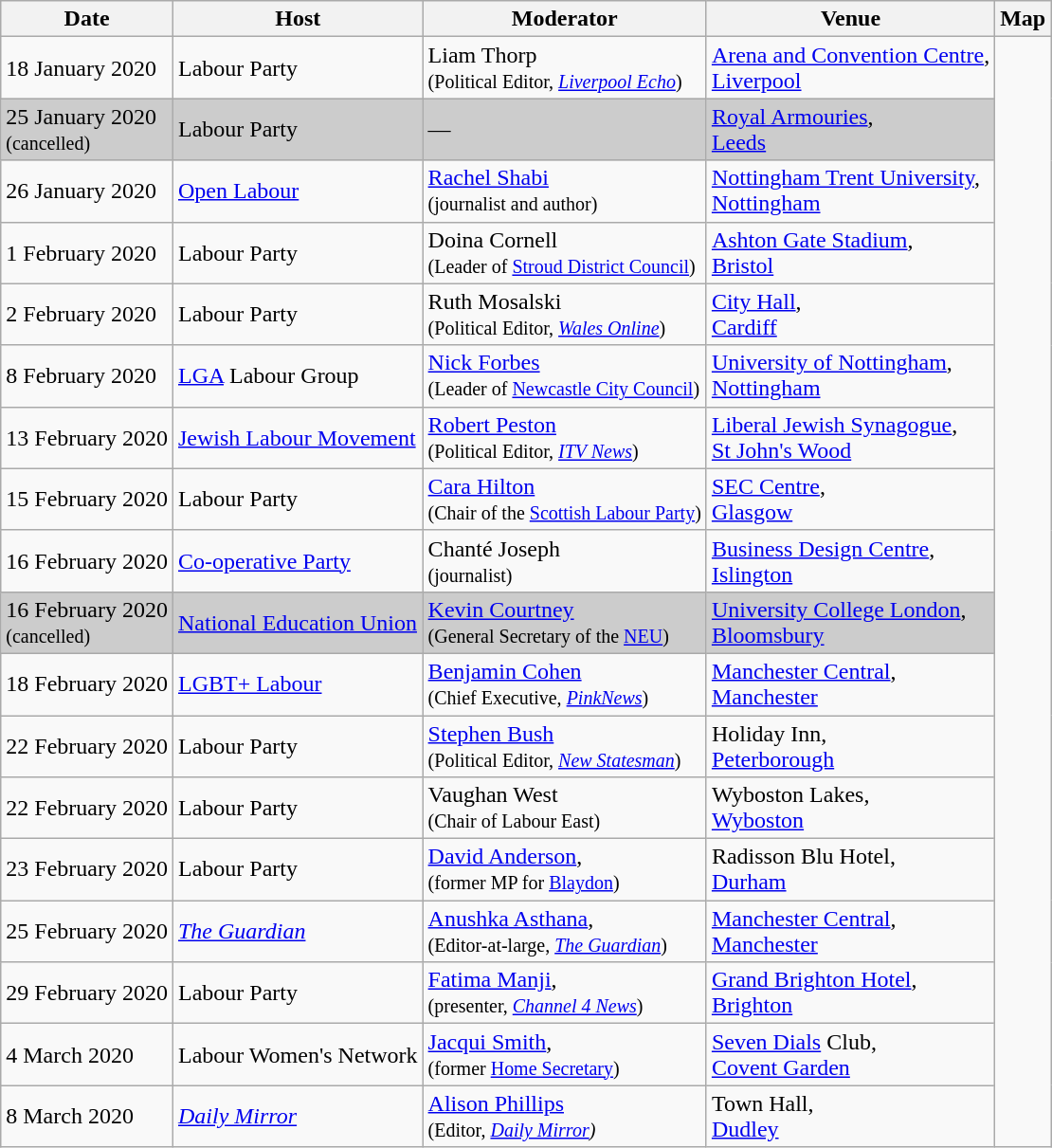<table class="wikitable">
<tr>
<th>Date</th>
<th>Host</th>
<th>Moderator</th>
<th>Venue</th>
<th>Map</th>
</tr>
<tr>
<td>18 January 2020</td>
<td>Labour Party</td>
<td>Liam Thorp<br> <small>(Political Editor, <em><a href='#'>Liverpool Echo</a></em>)</small></td>
<td><a href='#'>Arena and Convention Centre</a>,<br> <a href='#'>Liverpool</a></td>
<td rowspan=18></td>
</tr>
<tr style="background:#ccc;">
<td>25 January 2020<br><small>(cancelled)</small></td>
<td>Labour Party</td>
<td>—</td>
<td><a href='#'>Royal Armouries</a>,<br> <a href='#'>Leeds</a></td>
</tr>
<tr>
<td>26 January 2020</td>
<td><a href='#'>Open Labour</a></td>
<td><a href='#'>Rachel Shabi</a><br> <small>(journalist and author)</small></td>
<td><a href='#'>Nottingham Trent University</a>,<br> <a href='#'>Nottingham</a></td>
</tr>
<tr>
<td>1 February 2020</td>
<td>Labour Party</td>
<td>Doina Cornell<br> <small>(Leader of <a href='#'>Stroud District Council</a>)</small></td>
<td><a href='#'>Ashton Gate Stadium</a>,<br> <a href='#'>Bristol</a></td>
</tr>
<tr>
<td>2 February 2020</td>
<td>Labour Party</td>
<td>Ruth Mosalski<br> <small>(Political Editor, <em><a href='#'>Wales Online</a></em>)</small></td>
<td><a href='#'>City Hall</a>,<br> <a href='#'>Cardiff</a></td>
</tr>
<tr>
<td>8 February 2020</td>
<td><a href='#'>LGA</a> Labour Group</td>
<td><a href='#'>Nick Forbes</a><br> <small>(Leader of <a href='#'>Newcastle City Council</a>)</small></td>
<td><a href='#'>University of Nottingham</a>,<br> <a href='#'>Nottingham</a></td>
</tr>
<tr>
<td>13 February 2020</td>
<td><a href='#'>Jewish Labour Movement</a></td>
<td><a href='#'>Robert Peston</a><br> <small>(Political Editor, <em><a href='#'>ITV News</a></em>)</small></td>
<td><a href='#'>Liberal Jewish Synagogue</a>,<br> <a href='#'>St John's Wood</a></td>
</tr>
<tr>
<td>15 February 2020</td>
<td>Labour Party</td>
<td><a href='#'>Cara Hilton</a><br> <small>(Chair of the <a href='#'>Scottish Labour Party</a>)</small></td>
<td><a href='#'>SEC Centre</a>,<br> <a href='#'>Glasgow</a></td>
</tr>
<tr>
<td>16 February 2020</td>
<td><a href='#'>Co-operative Party</a></td>
<td>Chanté Joseph<br> <small>(journalist)</small></td>
<td><a href='#'>Business Design Centre</a>,<br> <a href='#'>Islington</a></td>
</tr>
<tr style="background:#ccc;">
<td>16 February 2020<br><small>(cancelled)</small></td>
<td><a href='#'>National Education Union</a></td>
<td><a href='#'>Kevin Courtney</a><br> <small>(General Secretary of the <a href='#'>NEU</a>)</small></td>
<td><a href='#'>University College London</a>,<br> <a href='#'>Bloomsbury</a></td>
</tr>
<tr>
<td>18 February 2020</td>
<td><a href='#'>LGBT+ Labour</a></td>
<td><a href='#'>Benjamin Cohen</a><br> <small>(Chief Executive, <em><a href='#'>PinkNews</a></em>)</small></td>
<td><a href='#'>Manchester Central</a>,<br> <a href='#'>Manchester</a></td>
</tr>
<tr>
<td>22 February 2020</td>
<td>Labour Party</td>
<td><a href='#'>Stephen Bush</a><br> <small>(Political Editor, <em><a href='#'>New Statesman</a></em>)</small></td>
<td>Holiday Inn,<br> <a href='#'>Peterborough</a></td>
</tr>
<tr>
<td>22 February 2020</td>
<td>Labour Party</td>
<td>Vaughan West<br> <small>(Chair of Labour East)</small></td>
<td>Wyboston Lakes,<br> <a href='#'>Wyboston</a></td>
</tr>
<tr>
<td>23 February 2020</td>
<td>Labour Party</td>
<td><a href='#'>David Anderson</a>, <br> <small>(former MP for <a href='#'>Blaydon</a>)</small></td>
<td>Radisson Blu Hotel,<br> <a href='#'>Durham</a></td>
</tr>
<tr>
<td>25 February 2020</td>
<td><em><a href='#'>The Guardian</a></em></td>
<td><a href='#'>Anushka Asthana</a>, <br> <small>(Editor-at-large, <em><a href='#'>The Guardian</a></em>)</small></td>
<td><a href='#'>Manchester Central</a>,<br> <a href='#'>Manchester</a></td>
</tr>
<tr>
<td>29 February 2020</td>
<td>Labour Party</td>
<td><a href='#'>Fatima Manji</a>, <br> <small>(presenter, <em><a href='#'>Channel 4 News</a></em>)</small></td>
<td><a href='#'>Grand Brighton Hotel</a>,<br> <a href='#'>Brighton</a></td>
</tr>
<tr>
<td>4 March 2020</td>
<td>Labour Women's Network</td>
<td><a href='#'>Jacqui Smith</a>, <br> <small>(former <a href='#'>Home Secretary</a>)</small></td>
<td><a href='#'>Seven Dials</a> Club,<br> <a href='#'>Covent Garden</a></td>
</tr>
<tr>
<td>8 March 2020</td>
<td><em><a href='#'>Daily Mirror</a></em></td>
<td><a href='#'>Alison Phillips</a><br> <small>(Editor, <em><a href='#'>Daily Mirror</a>)</em></small></td>
<td>Town Hall,<br><a href='#'>Dudley</a></td>
</tr>
</table>
